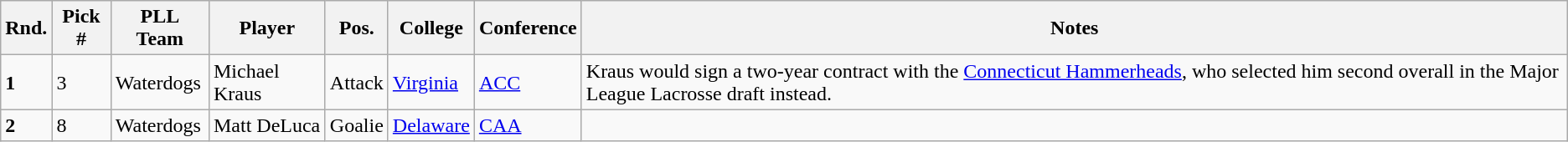<table class="wikitable">
<tr>
<th>Rnd.</th>
<th>Pick #</th>
<th>PLL Team</th>
<th>Player</th>
<th>Pos.</th>
<th>College</th>
<th>Conference</th>
<th>Notes</th>
</tr>
<tr>
<td><strong>1</strong></td>
<td>3</td>
<td>Waterdogs</td>
<td>Michael Kraus</td>
<td>Attack</td>
<td><a href='#'>Virginia</a></td>
<td><a href='#'>ACC</a></td>
<td>Kraus would sign a two-year contract with the <a href='#'>Connecticut Hammerheads</a>, who selected him second overall in the Major League Lacrosse draft instead.</td>
</tr>
<tr>
<td><strong>2</strong></td>
<td>8</td>
<td>Waterdogs</td>
<td>Matt DeLuca</td>
<td>Goalie</td>
<td><a href='#'>Delaware</a></td>
<td><a href='#'>CAA</a></td>
<td></td>
</tr>
</table>
